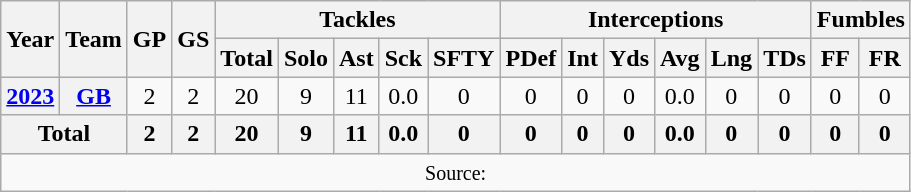<table class="wikitable" style="text-align: center;">
<tr>
<th rowspan=2>Year</th>
<th rowspan=2>Team</th>
<th rowspan=2>GP</th>
<th rowspan=2>GS</th>
<th colspan=5>Tackles</th>
<th colspan=6>Interceptions</th>
<th colspan=2>Fumbles</th>
</tr>
<tr>
<th>Total</th>
<th>Solo</th>
<th>Ast</th>
<th>Sck</th>
<th>SFTY</th>
<th>PDef</th>
<th>Int</th>
<th>Yds</th>
<th>Avg</th>
<th>Lng</th>
<th>TDs</th>
<th>FF</th>
<th>FR</th>
</tr>
<tr>
<th><a href='#'>2023</a></th>
<th><a href='#'>GB</a></th>
<td>2</td>
<td>2</td>
<td>20</td>
<td>9</td>
<td>11</td>
<td>0.0</td>
<td>0</td>
<td>0</td>
<td>0</td>
<td>0</td>
<td>0.0</td>
<td>0</td>
<td>0</td>
<td>0</td>
<td>0</td>
</tr>
<tr>
<th colspan="2">Total</th>
<th>2</th>
<th>2</th>
<th>20</th>
<th>9</th>
<th>11</th>
<th>0.0</th>
<th>0</th>
<th>0</th>
<th>0</th>
<th>0</th>
<th>0.0</th>
<th>0</th>
<th>0</th>
<th>0</th>
<th>0</th>
</tr>
<tr>
<td colspan="17"><small>Source: </small></td>
</tr>
</table>
